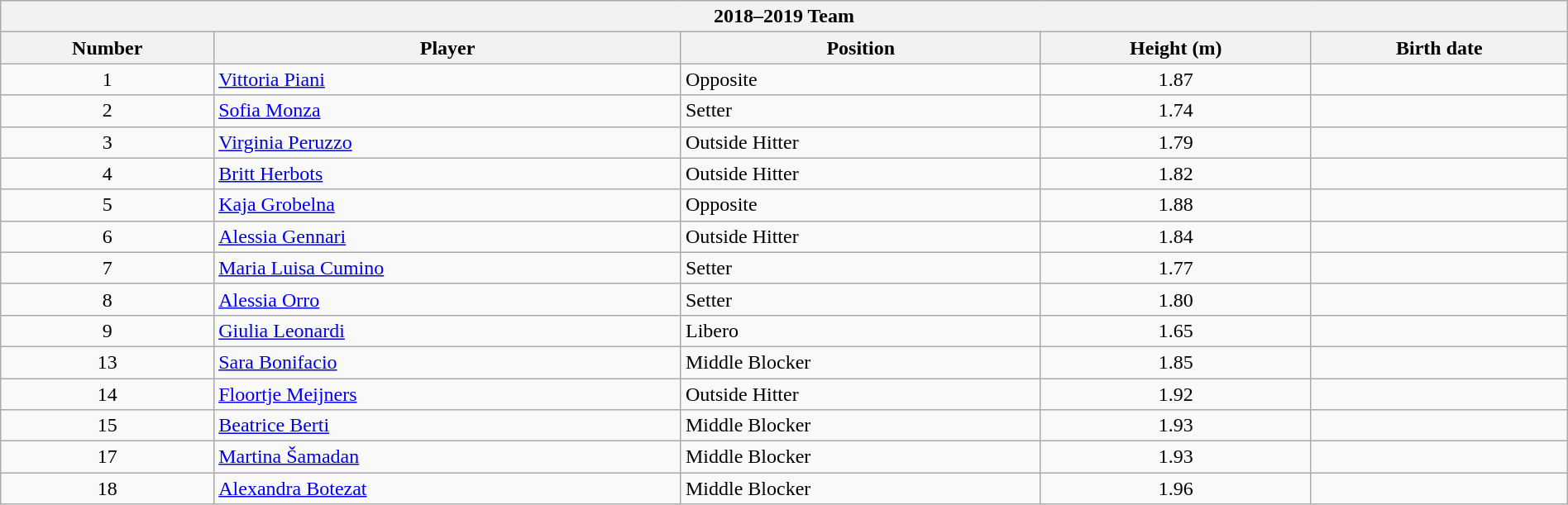<table class="wikitable" style="width:100%;">
<tr>
<th colspan=5><strong>2018–2019 Team</strong></th>
</tr>
<tr>
<th>Number</th>
<th>Player</th>
<th>Position</th>
<th>Height (m)</th>
<th>Birth date</th>
</tr>
<tr>
<td align=center>1</td>
<td> <a href='#'>Vittoria Piani</a></td>
<td>Opposite</td>
<td align=center>1.87</td>
<td></td>
</tr>
<tr>
<td align=center>2</td>
<td> <a href='#'>Sofia Monza</a></td>
<td>Setter</td>
<td align=center>1.74</td>
<td></td>
</tr>
<tr>
<td align=center>3</td>
<td> <a href='#'>Virginia Peruzzo</a></td>
<td>Outside Hitter</td>
<td align=center>1.79</td>
<td></td>
</tr>
<tr>
<td align=center>4</td>
<td> <a href='#'>Britt Herbots</a></td>
<td>Outside Hitter</td>
<td align=center>1.82</td>
<td></td>
</tr>
<tr>
<td align=center>5</td>
<td> <a href='#'>Kaja Grobelna</a></td>
<td>Opposite</td>
<td align=center>1.88</td>
<td></td>
</tr>
<tr>
<td align=center>6</td>
<td> <a href='#'>Alessia Gennari</a></td>
<td>Outside Hitter</td>
<td align=center>1.84</td>
<td></td>
</tr>
<tr>
<td align=center>7</td>
<td> <a href='#'>Maria Luisa Cumino</a></td>
<td>Setter</td>
<td align=center>1.77</td>
<td></td>
</tr>
<tr>
<td align=center>8</td>
<td> <a href='#'>Alessia Orro</a></td>
<td>Setter</td>
<td align=center>1.80</td>
<td></td>
</tr>
<tr>
<td align=center>9</td>
<td> <a href='#'>Giulia Leonardi</a></td>
<td>Libero</td>
<td align=center>1.65</td>
<td></td>
</tr>
<tr>
<td align=center>13</td>
<td> <a href='#'>Sara Bonifacio</a></td>
<td>Middle Blocker</td>
<td align=center>1.85</td>
<td></td>
</tr>
<tr>
<td align=center>14</td>
<td> <a href='#'>Floortje Meijners</a></td>
<td>Outside Hitter</td>
<td align=center>1.92</td>
<td></td>
</tr>
<tr>
<td align=center>15</td>
<td> <a href='#'>Beatrice Berti</a></td>
<td>Middle Blocker</td>
<td align=center>1.93</td>
<td></td>
</tr>
<tr>
<td align=center>17</td>
<td> <a href='#'>Martina Šamadan</a></td>
<td>Middle Blocker</td>
<td align=center>1.93</td>
<td></td>
</tr>
<tr>
<td align=center>18</td>
<td> <a href='#'>Alexandra Botezat</a></td>
<td>Middle Blocker</td>
<td align=center>1.96</td>
<td></td>
</tr>
</table>
